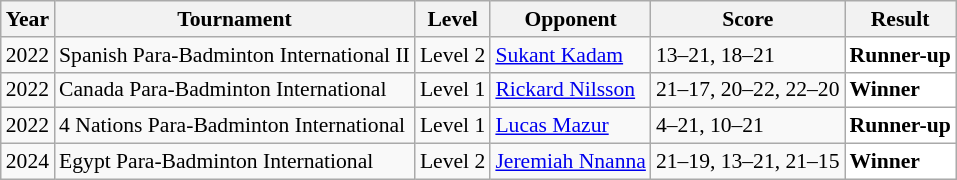<table class="sortable wikitable" style="font-size: 90%;">
<tr>
<th>Year</th>
<th>Tournament</th>
<th>Level</th>
<th>Opponent</th>
<th>Score</th>
<th>Result</th>
</tr>
<tr>
<td align="center">2022</td>
<td align="left">Spanish Para-Badminton International II</td>
<td>Level 2</td>
<td align="left"> <a href='#'>Sukant Kadam</a></td>
<td align="left">13–21, 18–21</td>
<td style="text-align:left; background:white"> <strong>Runner-up</strong></td>
</tr>
<tr>
<td align="center">2022</td>
<td align="left">Canada Para-Badminton International</td>
<td>Level 1</td>
<td align="left"> <a href='#'>Rickard Nilsson</a></td>
<td align="left">21–17, 20–22, 22–20</td>
<td style="text-align:left; background:white"> <strong>Winner</strong></td>
</tr>
<tr>
<td align="center">2022</td>
<td align="left">4 Nations Para-Badminton International</td>
<td>Level 1</td>
<td align="left"> <a href='#'>Lucas Mazur</a></td>
<td align="left">4–21, 10–21</td>
<td style="text-align:left; background:white"> <strong>Runner-up</strong></td>
</tr>
<tr>
<td align="center">2024</td>
<td align="left">Egypt Para-Badminton International</td>
<td>Level 2</td>
<td align="left"> <a href='#'>Jeremiah Nnanna</a></td>
<td align="left">21–19, 13–21, 21–15</td>
<td style="text-align:left; background:white"> <strong>Winner</strong></td>
</tr>
</table>
